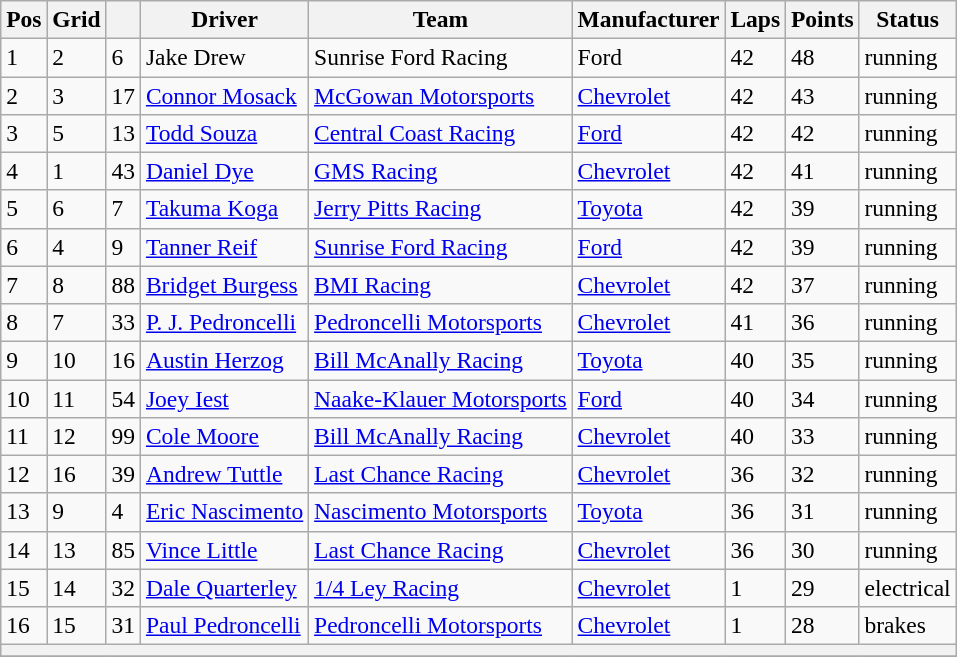<table class="wikitable" style="font-size:98%">
<tr>
<th>Pos</th>
<th>Grid</th>
<th></th>
<th>Driver</th>
<th>Team</th>
<th>Manufacturer</th>
<th>Laps</th>
<th>Points</th>
<th>Status</th>
</tr>
<tr>
<td>1</td>
<td>2</td>
<td>6</td>
<td>Jake Drew</td>
<td>Sunrise Ford Racing</td>
<td>Ford</td>
<td>42</td>
<td>48</td>
<td>running</td>
</tr>
<tr>
<td>2</td>
<td>3</td>
<td>17</td>
<td><a href='#'>Connor Mosack</a></td>
<td><a href='#'>McGowan Motorsports</a></td>
<td><a href='#'>Chevrolet</a></td>
<td>42</td>
<td>43</td>
<td>running</td>
</tr>
<tr>
<td>3</td>
<td>5</td>
<td>13</td>
<td><a href='#'>Todd Souza</a></td>
<td><a href='#'>Central Coast Racing</a></td>
<td><a href='#'>Ford</a></td>
<td>42</td>
<td>42</td>
<td>running</td>
</tr>
<tr>
<td>4</td>
<td>1</td>
<td>43</td>
<td><a href='#'>Daniel Dye</a></td>
<td><a href='#'>GMS Racing</a></td>
<td><a href='#'>Chevrolet</a></td>
<td>42</td>
<td>41</td>
<td>running</td>
</tr>
<tr>
<td>5</td>
<td>6</td>
<td>7</td>
<td><a href='#'>Takuma Koga</a></td>
<td><a href='#'>Jerry Pitts Racing</a></td>
<td><a href='#'>Toyota</a></td>
<td>42</td>
<td>39</td>
<td>running</td>
</tr>
<tr>
<td>6</td>
<td>4</td>
<td>9</td>
<td><a href='#'>Tanner Reif</a></td>
<td><a href='#'>Sunrise Ford Racing</a></td>
<td><a href='#'>Ford</a></td>
<td>42</td>
<td>39</td>
<td>running</td>
</tr>
<tr>
<td>7</td>
<td>8</td>
<td>88</td>
<td><a href='#'>Bridget Burgess</a></td>
<td><a href='#'>BMI Racing</a></td>
<td><a href='#'>Chevrolet</a></td>
<td>42</td>
<td>37</td>
<td>running</td>
</tr>
<tr>
<td>8</td>
<td>7</td>
<td>33</td>
<td><a href='#'>P. J. Pedroncelli</a></td>
<td><a href='#'>Pedroncelli Motorsports</a></td>
<td><a href='#'>Chevrolet</a></td>
<td>41</td>
<td>36</td>
<td>running</td>
</tr>
<tr>
<td>9</td>
<td>10</td>
<td>16</td>
<td><a href='#'>Austin Herzog</a></td>
<td><a href='#'>Bill McAnally Racing</a></td>
<td><a href='#'>Toyota</a></td>
<td>40</td>
<td>35</td>
<td>running</td>
</tr>
<tr>
<td>10</td>
<td>11</td>
<td>54</td>
<td><a href='#'>Joey Iest</a></td>
<td><a href='#'>Naake-Klauer Motorsports</a></td>
<td><a href='#'>Ford</a></td>
<td>40</td>
<td>34</td>
<td>running</td>
</tr>
<tr>
<td>11</td>
<td>12</td>
<td>99</td>
<td><a href='#'>Cole Moore</a></td>
<td><a href='#'>Bill McAnally Racing</a></td>
<td><a href='#'>Chevrolet</a></td>
<td>40</td>
<td>33</td>
<td>running</td>
</tr>
<tr>
<td>12</td>
<td>16</td>
<td>39</td>
<td><a href='#'>Andrew Tuttle</a></td>
<td><a href='#'>Last Chance Racing</a></td>
<td><a href='#'>Chevrolet</a></td>
<td>36</td>
<td>32</td>
<td>running</td>
</tr>
<tr>
<td>13</td>
<td>9</td>
<td>4</td>
<td><a href='#'>Eric Nascimento</a></td>
<td><a href='#'>Nascimento Motorsports</a></td>
<td><a href='#'>Toyota</a></td>
<td>36</td>
<td>31</td>
<td>running</td>
</tr>
<tr>
<td>14</td>
<td>13</td>
<td>85</td>
<td><a href='#'>Vince Little</a></td>
<td><a href='#'>Last Chance Racing</a></td>
<td><a href='#'>Chevrolet</a></td>
<td>36</td>
<td>30</td>
<td>running</td>
</tr>
<tr>
<td>15</td>
<td>14</td>
<td>32</td>
<td><a href='#'>Dale Quarterley</a></td>
<td><a href='#'>1/4 Ley Racing</a></td>
<td><a href='#'>Chevrolet</a></td>
<td>1</td>
<td>29</td>
<td>electrical</td>
</tr>
<tr>
<td>16</td>
<td>15</td>
<td>31</td>
<td><a href='#'>Paul Pedroncelli</a></td>
<td><a href='#'>Pedroncelli Motorsports</a></td>
<td><a href='#'>Chevrolet</a></td>
<td>1</td>
<td>28</td>
<td>brakes</td>
</tr>
<tr>
<th colspan="9"></th>
</tr>
<tr>
</tr>
</table>
